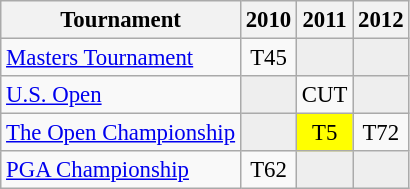<table class="wikitable" style="font-size:95%;text-align:center;">
<tr>
<th>Tournament</th>
<th>2010</th>
<th>2011</th>
<th>2012</th>
</tr>
<tr>
<td align=left><a href='#'>Masters Tournament</a></td>
<td>T45</td>
<td style="background:#eeeeee;"></td>
<td style="background:#eeeeee;"></td>
</tr>
<tr>
<td align=left><a href='#'>U.S. Open</a></td>
<td style="background:#eeeeee;"></td>
<td>CUT</td>
<td style="background:#eeeeee;"></td>
</tr>
<tr>
<td align=left><a href='#'>The Open Championship</a></td>
<td style="background:#eeeeee;"></td>
<td style="background:yellow;">T5</td>
<td>T72</td>
</tr>
<tr>
<td align=left><a href='#'>PGA Championship</a></td>
<td>T62</td>
<td style="background:#eeeeee;"></td>
<td style="background:#eeeeee;"></td>
</tr>
</table>
